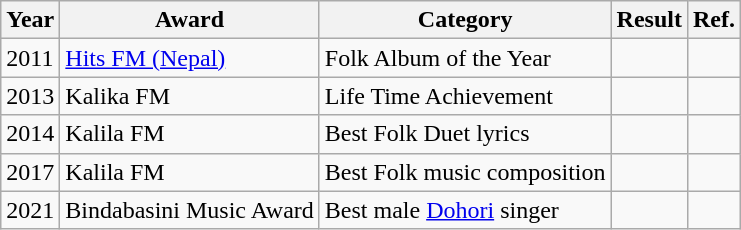<table class="wikitable sortable">
<tr>
<th>Year</th>
<th>Award</th>
<th>Category</th>
<th>Result</th>
<th>Ref.</th>
</tr>
<tr>
<td>2011</td>
<td><a href='#'>Hits FM (Nepal)</a></td>
<td>Folk Album of the Year</td>
<td></td>
<td></td>
</tr>
<tr>
<td>2013</td>
<td>Kalika FM</td>
<td>Life Time Achievement</td>
<td></td>
<td></td>
</tr>
<tr>
<td>2014</td>
<td>Kalila FM</td>
<td>Best Folk Duet lyrics</td>
<td></td>
<td></td>
</tr>
<tr>
<td>2017</td>
<td>Kalila FM</td>
<td>Best Folk music composition</td>
<td></td>
<td></td>
</tr>
<tr>
<td>2021</td>
<td>Bindabasini Music Award</td>
<td>Best male <a href='#'>Dohori</a> singer</td>
<td></td>
<td></td>
</tr>
</table>
